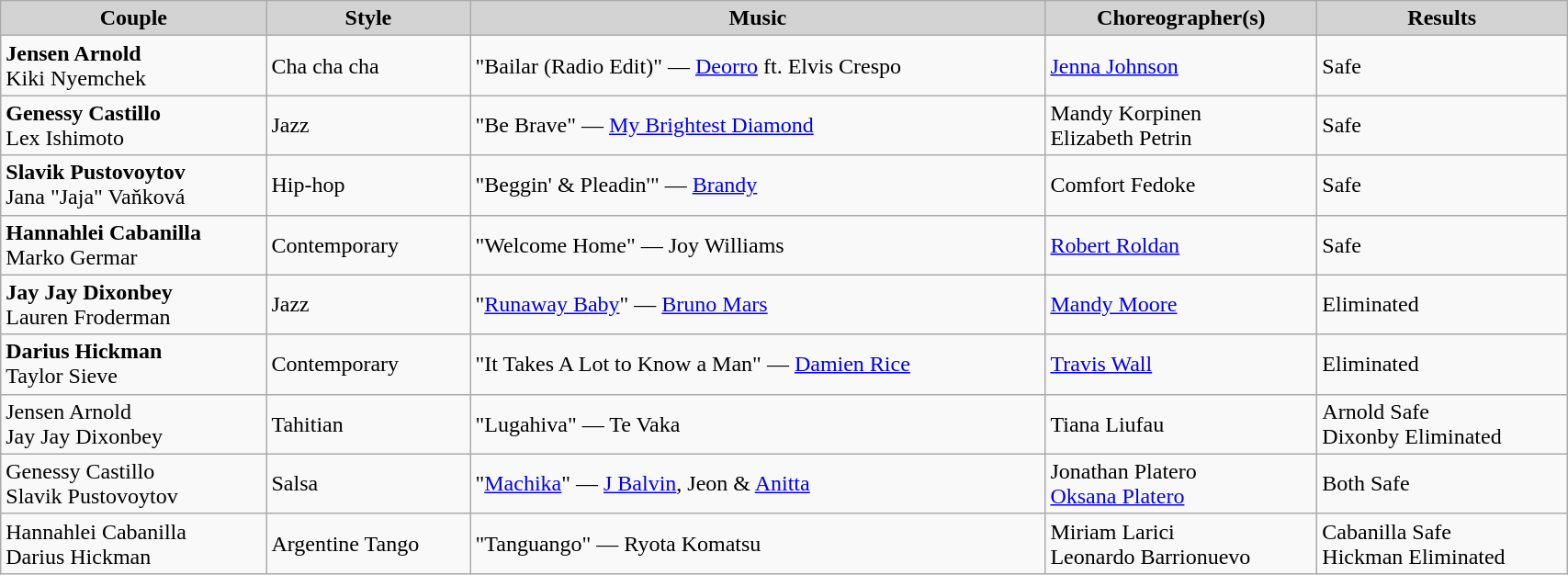<table class="wikitable" style="width:90%;">
<tr style="background:lightgrey; text-align:center;">
<td><strong>Couple</strong></td>
<td><strong>Style</strong></td>
<td><strong>Music</strong></td>
<td><strong>Choreographer(s)</strong></td>
<td><strong>Results</strong></td>
</tr>
<tr>
<td><strong>Jensen Arnold</strong><br>Kiki Nyemchek</td>
<td>Cha cha cha</td>
<td>"Bailar (Radio Edit)" — <a href='#'>Deorro</a> ft. Elvis Crespo</td>
<td><a href='#'>Jenna Johnson</a></td>
<td>Safe</td>
</tr>
<tr>
<td><strong>Genessy Castillo</strong><br>Lex Ishimoto</td>
<td>Jazz</td>
<td>"Be Brave" — <a href='#'>My Brightest Diamond</a></td>
<td>Mandy Korpinen<br>Elizabeth Petrin</td>
<td>Safe</td>
</tr>
<tr>
<td><strong>Slavik Pustovoytov</strong><br>Jana "Jaja" Vaňková</td>
<td>Hip-hop</td>
<td>"Beggin' & Pleadin'" — <a href='#'>Brandy</a></td>
<td>Comfort Fedoke</td>
<td>Safe</td>
</tr>
<tr>
<td><strong>Hannahlei Cabanilla</strong><br>Marko Germar</td>
<td>Contemporary</td>
<td>"Welcome Home" — Joy Williams</td>
<td><a href='#'>Robert Roldan</a></td>
<td>Safe</td>
</tr>
<tr>
<td><strong>Jay Jay Dixonbey</strong><br>Lauren Froderman</td>
<td>Jazz</td>
<td>"<a href='#'>Runaway Baby</a>" — <a href='#'>Bruno Mars</a></td>
<td><a href='#'>Mandy Moore</a></td>
<td>Eliminated</td>
</tr>
<tr>
<td><strong>Darius Hickman</strong><br>Taylor Sieve</td>
<td>Contemporary</td>
<td>"It Takes A Lot to Know a Man" — <a href='#'>Damien Rice</a></td>
<td><a href='#'>Travis Wall</a></td>
<td>Eliminated</td>
</tr>
<tr>
<td>Jensen Arnold<br>Jay Jay Dixonbey</td>
<td>Tahitian</td>
<td>"Lugahiva" — Te Vaka</td>
<td>Tiana Liufau</td>
<td>Arnold Safe<br>Dixonby Eliminated</td>
</tr>
<tr>
<td>Genessy Castillo<br>Slavik Pustovoytov</td>
<td>Salsa</td>
<td>"<a href='#'>Machika</a>" —  <a href='#'>J Balvin</a>, Jeon & <a href='#'>Anitta</a></td>
<td>Jonathan Platero<br><a href='#'>Oksana Platero</a></td>
<td>Both Safe</td>
</tr>
<tr>
<td>Hannahlei Cabanilla<br>Darius Hickman</td>
<td>Argentine Tango</td>
<td>"Tanguango" — Ryota Komatsu</td>
<td>Miriam Larici<br>Leonardo Barrionuevo</td>
<td>Cabanilla Safe<br>Hickman Eliminated</td>
</tr>
</table>
